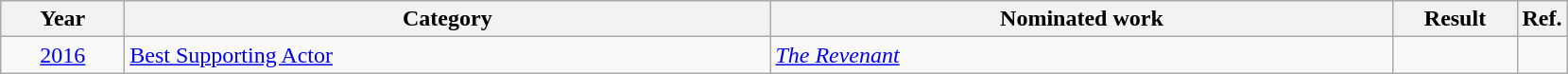<table class=wikitable>
<tr>
<th scope="col" style="width:5em;">Year</th>
<th scope="col" style="width:28em;">Category</th>
<th scope="col" style="width:27em;">Nominated work</th>
<th scope="col" style="width:5em;">Result</th>
<th>Ref.</th>
</tr>
<tr>
<td style="text-align:center;"><a href='#'>2016</a></td>
<td><a href='#'>Best Supporting Actor</a></td>
<td><em><a href='#'>The Revenant</a></em></td>
<td></td>
<td style="text-align:center;"></td>
</tr>
</table>
